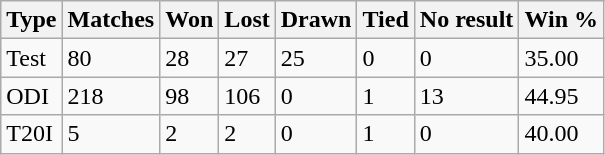<table class="wikitable sortable">
<tr>
<th>Type</th>
<th>Matches</th>
<th>Won</th>
<th>Lost</th>
<th>Drawn</th>
<th>Tied</th>
<th>No result</th>
<th>Win %</th>
</tr>
<tr>
<td>Test</td>
<td>80</td>
<td>28</td>
<td>27</td>
<td>25</td>
<td>0</td>
<td>0</td>
<td>35.00</td>
</tr>
<tr>
<td>ODI</td>
<td>218</td>
<td>98</td>
<td>106</td>
<td>0</td>
<td>1</td>
<td>13</td>
<td>44.95</td>
</tr>
<tr>
<td>T20I</td>
<td>5</td>
<td>2</td>
<td>2</td>
<td>0</td>
<td>1</td>
<td>0</td>
<td>40.00</td>
</tr>
</table>
